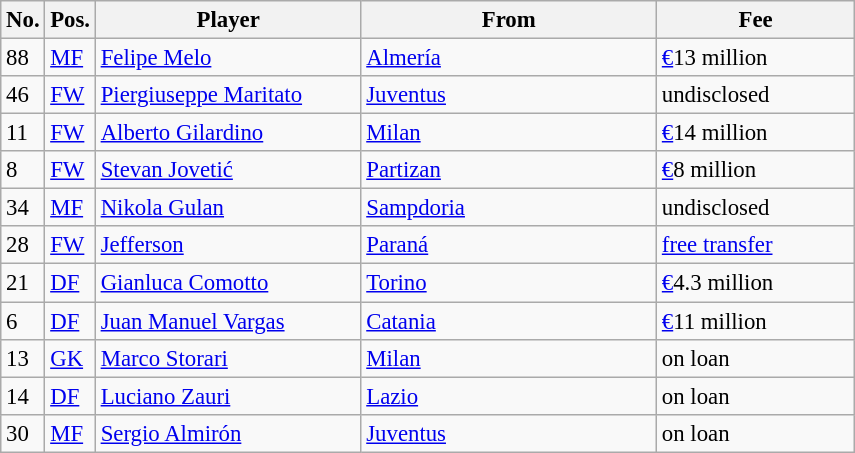<table class="wikitable" style="font-size:95%;">
<tr>
<th width=20px>No.</th>
<th width=20px>Pos.</th>
<th width=170px>Player</th>
<th width=190px>From</th>
<th width=125px>Fee</th>
</tr>
<tr>
<td>88</td>
<td><a href='#'>MF</a></td>
<td> <a href='#'>Felipe Melo</a></td>
<td><a href='#'>Almería</a></td>
<td><a href='#'>€</a>13 million </td>
</tr>
<tr>
<td>46</td>
<td><a href='#'>FW</a></td>
<td> <a href='#'>Piergiuseppe Maritato</a></td>
<td><a href='#'>Juventus</a></td>
<td>undisclosed </td>
</tr>
<tr>
<td>11</td>
<td><a href='#'>FW</a></td>
<td> <a href='#'>Alberto Gilardino</a></td>
<td><a href='#'>Milan</a></td>
<td><a href='#'>€</a>14 million </td>
</tr>
<tr>
<td>8</td>
<td><a href='#'>FW</a></td>
<td> <a href='#'>Stevan Jovetić</a></td>
<td><a href='#'>Partizan</a></td>
<td><a href='#'>€</a>8 million </td>
</tr>
<tr>
<td>34</td>
<td><a href='#'>MF</a></td>
<td> <a href='#'>Nikola Gulan</a></td>
<td><a href='#'>Sampdoria</a></td>
<td>undisclosed</td>
</tr>
<tr>
<td>28</td>
<td><a href='#'>FW</a></td>
<td> <a href='#'>Jefferson</a></td>
<td><a href='#'>Paraná</a></td>
<td><a href='#'>free transfer</a></td>
</tr>
<tr>
<td>21</td>
<td><a href='#'>DF</a></td>
<td> <a href='#'>Gianluca Comotto</a></td>
<td><a href='#'>Torino</a></td>
<td><a href='#'>€</a>4.3 million </td>
</tr>
<tr>
<td>6</td>
<td><a href='#'>DF</a></td>
<td> <a href='#'>Juan Manuel Vargas</a></td>
<td><a href='#'>Catania</a></td>
<td><a href='#'>€</a>11 million </td>
</tr>
<tr>
<td>13</td>
<td><a href='#'>GK</a></td>
<td> <a href='#'>Marco Storari</a></td>
<td><a href='#'>Milan</a></td>
<td>on loan </td>
</tr>
<tr>
<td>14</td>
<td><a href='#'>DF</a></td>
<td> <a href='#'>Luciano Zauri</a></td>
<td><a href='#'>Lazio</a></td>
<td>on loan </td>
</tr>
<tr>
<td>30</td>
<td><a href='#'>MF</a></td>
<td> <a href='#'>Sergio Almirón</a></td>
<td><a href='#'>Juventus</a></td>
<td>on loan </td>
</tr>
</table>
